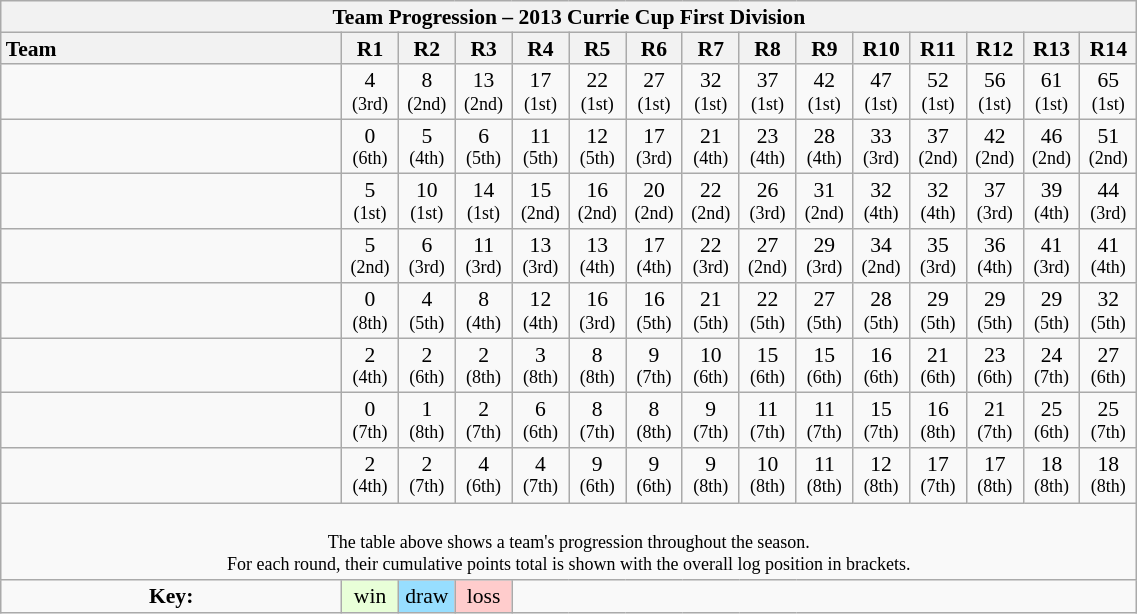<table class="wikitable collapsible" style="text-align:center; line-height:100%; width:60%; font-size:90%">
<tr>
<th colspan=100%>Team Progression – 2013 Currie Cup First Division</th>
</tr>
<tr>
<th style="text-align:left; width:30%;">Team</th>
<th style="width:5%;">R1</th>
<th style="width:5%;">R2</th>
<th style="width:5%;">R3</th>
<th style="width:5%;">R4</th>
<th style="width:5%;">R5</th>
<th style="width:5%;">R6</th>
<th style="width:5%;">R7</th>
<th style="width:5%;">R8</th>
<th style="width:5%;">R9</th>
<th style="width:5%;">R10</th>
<th style="width:5%;">R11</th>
<th style="width:5%;">R12</th>
<th style="width:5%;">R13</th>
<th style="width:5%;">R14</th>
</tr>
<tr>
<td align=left></td>
<td>4 <br><small>(3rd)</small></td>
<td>8 <br><small>(2nd)</small></td>
<td>13 <br><small>(2nd)</small></td>
<td>17 <br><small>(1st)</small></td>
<td>22 <br><small>(1st)</small></td>
<td>27 <br><small>(1st)</small></td>
<td>32 <br><small>(1st)</small></td>
<td>37 <br><small>(1st)</small></td>
<td>42 <br><small>(1st)</small></td>
<td>47 <br><small>(1st)</small></td>
<td>52 <br><small>(1st)</small></td>
<td>56 <br><small>(1st)</small></td>
<td>61 <br><small>(1st)</small></td>
<td>65 <br><small>(1st)</small></td>
</tr>
<tr>
<td align=left></td>
<td>0 <br><small>(6th)</small></td>
<td>5 <br><small>(4th)</small></td>
<td>6 <br><small>(5th)</small></td>
<td>11 <br><small>(5th)</small></td>
<td>12 <br><small>(5th)</small></td>
<td>17 <br><small>(3rd)</small></td>
<td>21 <br><small>(4th)</small></td>
<td>23 <br><small>(4th)</small></td>
<td>28 <br><small>(4th)</small></td>
<td>33 <br><small>(3rd)</small></td>
<td>37 <br><small>(2nd)</small></td>
<td>42 <br><small>(2nd)</small></td>
<td>46 <br><small>(2nd)</small></td>
<td>51 <br><small>(2nd)</small></td>
</tr>
<tr>
<td align=left></td>
<td>5 <br><small>(1st)</small></td>
<td>10 <br><small>(1st)</small></td>
<td>14 <br><small>(1st)</small></td>
<td>15 <br><small>(2nd)</small></td>
<td>16 <br><small>(2nd)</small></td>
<td>20 <br><small>(2nd)</small></td>
<td>22 <br><small>(2nd)</small></td>
<td>26 <br><small>(3rd)</small></td>
<td>31 <br><small>(2nd)</small></td>
<td>32 <br><small>(4th)</small></td>
<td>32 <br><small>(4th)</small></td>
<td>37 <br><small>(3rd)</small></td>
<td>39 <br><small>(4th)</small></td>
<td>44 <br><small>(3rd)</small></td>
</tr>
<tr>
<td align=left></td>
<td>5 <br><small>(2nd)</small></td>
<td>6 <br><small>(3rd)</small></td>
<td>11 <br><small>(3rd)</small></td>
<td>13 <br><small>(3rd)</small></td>
<td>13 <br><small>(4th)</small></td>
<td>17 <br><small>(4th)</small></td>
<td>22 <br><small>(3rd)</small></td>
<td>27 <br><small>(2nd)</small></td>
<td>29 <br><small>(3rd)</small></td>
<td>34 <br><small>(2nd)</small></td>
<td>35 <br><small>(3rd)</small></td>
<td>36 <br><small>(4th)</small></td>
<td>41 <br><small>(3rd)</small></td>
<td>41 <br><small>(4th)</small></td>
</tr>
<tr>
<td align=left></td>
<td>0 <br><small>(8th)</small></td>
<td>4 <br><small>(5th)</small></td>
<td>8 <br><small>(4th)</small></td>
<td>12 <br><small>(4th)</small></td>
<td>16 <br><small>(3rd)</small></td>
<td>16 <br><small>(5th)</small></td>
<td>21 <br><small>(5th)</small></td>
<td>22 <br><small>(5th)</small></td>
<td>27 <br><small>(5th)</small></td>
<td>28 <br><small>(5th)</small></td>
<td>29 <br><small>(5th)</small></td>
<td>29 <br><small>(5th)</small></td>
<td>29 <br><small>(5th)</small></td>
<td>32 <br><small>(5th)</small></td>
</tr>
<tr>
<td align=left></td>
<td>2 <br><small>(4th)</small></td>
<td>2 <br><small>(6th)</small></td>
<td>2 <br><small>(8th)</small></td>
<td>3 <br><small>(8th)</small></td>
<td>8 <br><small>(8th)</small></td>
<td>9 <br><small>(7th)</small></td>
<td>10 <br><small>(6th)</small></td>
<td>15 <br><small>(6th)</small></td>
<td>15 <br><small>(6th)</small></td>
<td>16 <br><small>(6th)</small></td>
<td>21 <br><small>(6th)</small></td>
<td>23 <br><small>(6th)</small></td>
<td>24 <br><small>(7th)</small></td>
<td>27 <br><small>(6th)</small></td>
</tr>
<tr>
<td align=left></td>
<td>0 <br><small>(7th)</small></td>
<td>1 <br><small>(8th)</small></td>
<td>2 <br><small>(7th)</small></td>
<td>6 <br><small>(6th)</small></td>
<td>8 <br><small>(7th)</small></td>
<td>8 <br><small>(8th)</small></td>
<td>9 <br><small>(7th)</small></td>
<td>11 <br><small>(7th)</small></td>
<td>11 <br><small>(7th)</small></td>
<td>15 <br><small>(7th)</small></td>
<td>16 <br><small>(8th)</small></td>
<td>21 <br><small>(7th)</small></td>
<td>25 <br><small>(6th)</small></td>
<td>25 <br><small>(7th)</small></td>
</tr>
<tr>
<td align=left></td>
<td>2 <br><small>(4th)</small></td>
<td>2 <br><small>(7th)</small></td>
<td>4 <br><small>(6th)</small></td>
<td>4 <br><small>(7th)</small></td>
<td>9 <br><small>(6th)</small></td>
<td>9 <br><small>(6th)</small></td>
<td>9 <br><small>(8th)</small></td>
<td>10 <br><small>(8th)</small></td>
<td>11 <br><small>(8th)</small></td>
<td>12 <br><small>(8th)</small></td>
<td>17 <br><small>(7th)</small></td>
<td>17 <br><small>(8th)</small></td>
<td>18 <br><small>(8th)</small></td>
<td>18 <br><small>(8th)</small></td>
</tr>
<tr>
<td colspan="100%" style="text-align:center;"><br><small>The table above shows a team's progression throughout the season.<br>For each round, their cumulative points total is shown with the overall log position in brackets.</small></td>
</tr>
<tr>
<td><strong>Key:</strong></td>
<td style="background:#E8FFD8;">win</td>
<td style="background:#97DEFF;">draw</td>
<td style="background:#FFCCCC;">loss</td>
<td colspan=100%></td>
</tr>
</table>
